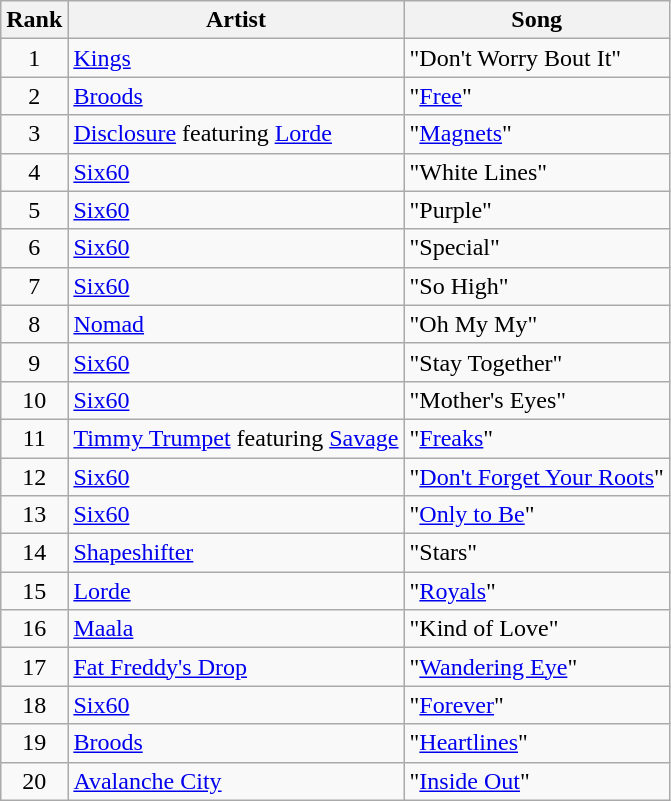<table class="wikitable sortable">
<tr>
<th>Rank</th>
<th>Artist</th>
<th>Song</th>
</tr>
<tr>
<td align="center">1</td>
<td><a href='#'>Kings</a></td>
<td>"Don't Worry Bout It"</td>
</tr>
<tr>
<td align="center">2</td>
<td><a href='#'>Broods</a></td>
<td>"<a href='#'>Free</a>"</td>
</tr>
<tr>
<td align="center">3</td>
<td><a href='#'>Disclosure</a> featuring <a href='#'>Lorde</a></td>
<td>"<a href='#'>Magnets</a>"</td>
</tr>
<tr>
<td align="center">4</td>
<td><a href='#'>Six60</a></td>
<td>"White Lines"</td>
</tr>
<tr>
<td align="center">5</td>
<td><a href='#'>Six60</a></td>
<td>"Purple"</td>
</tr>
<tr>
<td align="center">6</td>
<td><a href='#'>Six60</a></td>
<td>"Special"</td>
</tr>
<tr>
<td align="center">7</td>
<td><a href='#'>Six60</a></td>
<td>"So High"</td>
</tr>
<tr>
<td align="center">8</td>
<td><a href='#'>Nomad</a></td>
<td>"Oh My My"</td>
</tr>
<tr>
<td align="center">9</td>
<td><a href='#'>Six60</a></td>
<td>"Stay Together"</td>
</tr>
<tr>
<td align="center">10</td>
<td><a href='#'>Six60</a></td>
<td>"Mother's Eyes"</td>
</tr>
<tr>
<td align="center">11</td>
<td><a href='#'>Timmy Trumpet</a> featuring <a href='#'>Savage</a></td>
<td>"<a href='#'>Freaks</a>"</td>
</tr>
<tr>
<td align="center">12</td>
<td><a href='#'>Six60</a></td>
<td>"<a href='#'>Don't Forget Your Roots</a>"</td>
</tr>
<tr>
<td align="center">13</td>
<td><a href='#'>Six60</a></td>
<td>"<a href='#'>Only to Be</a>"</td>
</tr>
<tr>
<td align="center">14</td>
<td><a href='#'>Shapeshifter</a></td>
<td>"Stars"</td>
</tr>
<tr>
<td align="center">15</td>
<td><a href='#'>Lorde</a></td>
<td>"<a href='#'>Royals</a>"</td>
</tr>
<tr>
<td align="center">16</td>
<td><a href='#'>Maala</a></td>
<td>"Kind of Love"</td>
</tr>
<tr>
<td align="center">17</td>
<td><a href='#'>Fat Freddy's Drop</a></td>
<td>"<a href='#'>Wandering Eye</a>"</td>
</tr>
<tr>
<td align="center">18</td>
<td><a href='#'>Six60</a></td>
<td>"<a href='#'>Forever</a>"</td>
</tr>
<tr>
<td align="center">19</td>
<td><a href='#'>Broods</a></td>
<td>"<a href='#'>Heartlines</a>"</td>
</tr>
<tr>
<td align="center">20</td>
<td><a href='#'>Avalanche City</a></td>
<td>"<a href='#'>Inside Out</a>"</td>
</tr>
</table>
